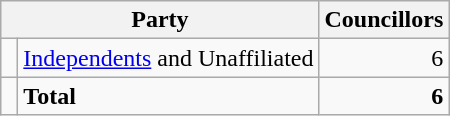<table class="wikitable">
<tr>
<th colspan="2">Party</th>
<th>Councillors</th>
</tr>
<tr>
<td> </td>
<td><a href='#'>Independents</a> and Unaffiliated</td>
<td align=right>6</td>
</tr>
<tr>
<td></td>
<td><strong>Total</strong></td>
<td align=right><strong>6</strong></td>
</tr>
</table>
